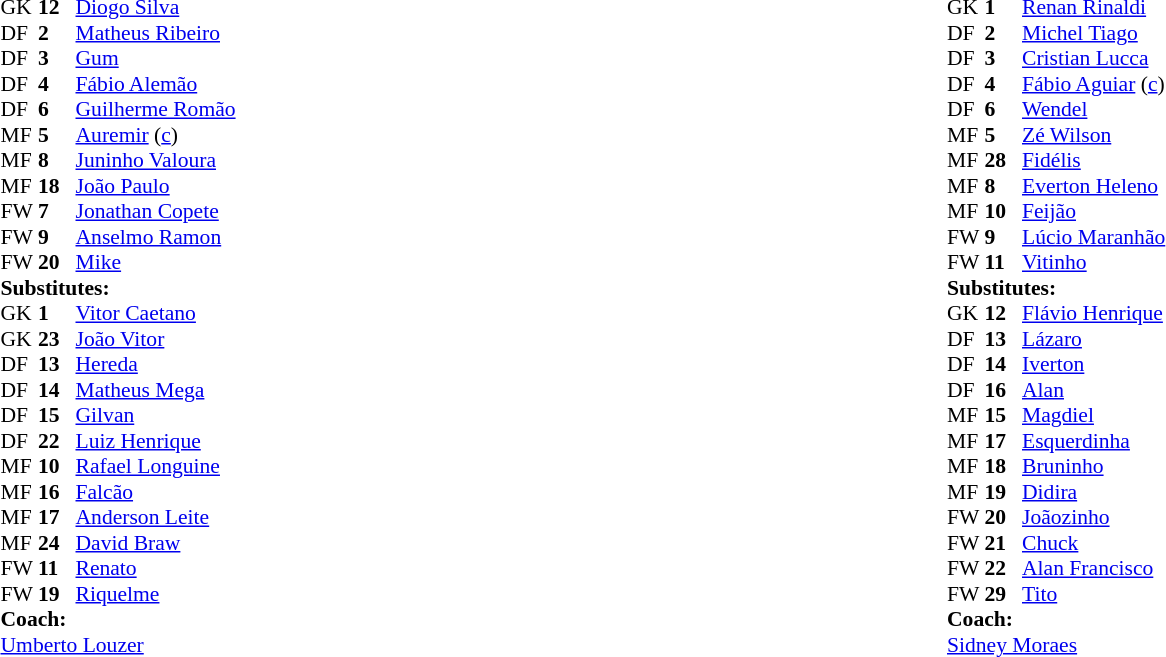<table width="100%">
<tr>
<td vstyle="text-align:top" width="40%"><br><table style="font-size:90%" cellspacing="0" cellpadding="0">
<tr>
<th width=25></th>
<th width=25></th>
</tr>
<tr>
<td>GK</td>
<td><strong>12</strong></td>
<td> <a href='#'>Diogo Silva</a></td>
</tr>
<tr>
<td>DF</td>
<td><strong>2</strong></td>
<td> <a href='#'>Matheus Ribeiro</a></td>
</tr>
<tr>
<td>DF</td>
<td><strong>3</strong></td>
<td> <a href='#'>Gum</a></td>
</tr>
<tr>
<td>DF</td>
<td><strong>4</strong></td>
<td> <a href='#'>Fábio Alemão</a></td>
</tr>
<tr>
<td>DF</td>
<td><strong>6</strong></td>
<td> <a href='#'>Guilherme Romão</a></td>
<td></td>
<td></td>
</tr>
<tr>
<td>MF</td>
<td><strong>5</strong></td>
<td> <a href='#'>Auremir</a> (<a href='#'>c</a>)</td>
<td></td>
<td></td>
</tr>
<tr>
<td>MF</td>
<td><strong>8</strong></td>
<td> <a href='#'>Juninho Valoura</a></td>
<td></td>
<td></td>
</tr>
<tr>
<td>MF</td>
<td><strong>18</strong></td>
<td> <a href='#'>João Paulo</a></td>
</tr>
<tr>
<td>FW</td>
<td><strong>7</strong></td>
<td> <a href='#'>Jonathan Copete</a></td>
<td></td>
<td></td>
</tr>
<tr>
<td>FW</td>
<td><strong>9</strong></td>
<td> <a href='#'>Anselmo Ramon</a></td>
<td></td>
</tr>
<tr>
<td>FW</td>
<td><strong>20</strong></td>
<td> <a href='#'>Mike</a></td>
<td></td>
<td></td>
</tr>
<tr>
<td colspan=3><strong>Substitutes:</strong></td>
</tr>
<tr>
<td>GK</td>
<td><strong>1</strong></td>
<td> <a href='#'>Vitor Caetano</a></td>
</tr>
<tr>
<td>GK</td>
<td><strong>23</strong></td>
<td> <a href='#'>João Vitor</a></td>
</tr>
<tr>
<td>DF</td>
<td><strong>13</strong></td>
<td> <a href='#'>Hereda</a></td>
</tr>
<tr>
<td>DF</td>
<td><strong>14</strong></td>
<td> <a href='#'>Matheus Mega</a></td>
</tr>
<tr>
<td>DF</td>
<td><strong>15</strong></td>
<td> <a href='#'>Gilvan</a></td>
</tr>
<tr>
<td>DF</td>
<td><strong>22</strong></td>
<td> <a href='#'>Luiz Henrique</a></td>
<td></td>
<td></td>
</tr>
<tr>
<td>MF</td>
<td><strong>10</strong></td>
<td> <a href='#'>Rafael Longuine</a></td>
<td></td>
<td></td>
</tr>
<tr>
<td>MF</td>
<td><strong>16</strong></td>
<td> <a href='#'>Falcão</a></td>
<td></td>
<td></td>
</tr>
<tr>
<td>MF</td>
<td><strong>17</strong></td>
<td> <a href='#'>Anderson Leite</a></td>
<td></td>
<td></td>
</tr>
<tr>
<td>MF</td>
<td><strong>24</strong></td>
<td> <a href='#'>David Braw</a></td>
<td></td>
<td></td>
</tr>
<tr>
<td>FW</td>
<td><strong>11</strong></td>
<td> <a href='#'>Renato</a></td>
</tr>
<tr>
<td>FW</td>
<td><strong>19</strong></td>
<td> <a href='#'>Riquelme</a></td>
</tr>
<tr>
<td colspan=3><strong>Coach:</strong></td>
</tr>
<tr>
<td colspan=4> <a href='#'>Umberto Louzer</a></td>
</tr>
</table>
</td>
<td vstyle="text-align:top" width="40%"><br><table style="font-size:90%" cellspacing="0" cellpadding="0">
<tr>
<th width=25></th>
<th width=25></th>
</tr>
<tr>
<td>GK</td>
<td><strong>1</strong></td>
<td> <a href='#'>Renan Rinaldi</a></td>
</tr>
<tr>
<td>DF</td>
<td><strong>2</strong></td>
<td> <a href='#'>Michel Tiago</a></td>
<td></td>
<td></td>
</tr>
<tr>
<td>DF</td>
<td><strong>3</strong></td>
<td> <a href='#'>Cristian Lucca</a></td>
</tr>
<tr>
<td>DF</td>
<td><strong>4</strong></td>
<td> <a href='#'>Fábio Aguiar</a> (<a href='#'>c</a>)</td>
</tr>
<tr>
<td>DF</td>
<td><strong>6</strong></td>
<td> <a href='#'>Wendel</a></td>
<td></td>
<td></td>
</tr>
<tr>
<td>MF</td>
<td><strong>5</strong></td>
<td> <a href='#'>Zé Wilson</a></td>
<td></td>
<td></td>
</tr>
<tr>
<td>MF</td>
<td><strong>28</strong></td>
<td> <a href='#'>Fidélis</a></td>
</tr>
<tr>
<td>MF</td>
<td><strong>8</strong></td>
<td> <a href='#'>Everton Heleno</a></td>
<td></td>
<td></td>
</tr>
<tr>
<td>MF</td>
<td><strong>10</strong></td>
<td> <a href='#'>Feijão</a></td>
<td></td>
<td></td>
</tr>
<tr>
<td>FW</td>
<td><strong>9</strong></td>
<td> <a href='#'>Lúcio Maranhão</a></td>
<td></td>
</tr>
<tr>
<td>FW</td>
<td><strong>11</strong></td>
<td> <a href='#'>Vitinho</a></td>
</tr>
<tr>
<td colspan=3><strong>Substitutes:</strong></td>
</tr>
<tr>
<td>GK</td>
<td><strong>12</strong></td>
<td> <a href='#'>Flávio Henrique</a></td>
</tr>
<tr>
<td>DF</td>
<td><strong>13</strong></td>
<td> <a href='#'>Lázaro</a></td>
</tr>
<tr>
<td>DF</td>
<td><strong>14</strong></td>
<td> <a href='#'>Iverton</a></td>
</tr>
<tr>
<td>DF</td>
<td><strong>16</strong></td>
<td> <a href='#'>Alan</a></td>
</tr>
<tr>
<td>MF</td>
<td><strong>15</strong></td>
<td> <a href='#'>Magdiel</a></td>
</tr>
<tr>
<td>MF</td>
<td><strong>17</strong></td>
<td> <a href='#'>Esquerdinha</a></td>
<td></td>
<td></td>
</tr>
<tr>
<td>MF</td>
<td><strong>18</strong></td>
<td> <a href='#'>Bruninho</a></td>
</tr>
<tr>
<td>MF</td>
<td><strong>19</strong></td>
<td> <a href='#'>Didira</a></td>
<td></td>
<td></td>
</tr>
<tr>
<td>FW</td>
<td><strong>20</strong></td>
<td> <a href='#'>Joãozinho</a></td>
<td></td>
<td></td>
</tr>
<tr>
<td>FW</td>
<td><strong>21</strong></td>
<td> <a href='#'>Chuck</a></td>
<td></td>
<td></td>
</tr>
<tr>
<td>FW</td>
<td><strong>22</strong></td>
<td> <a href='#'>Alan Francisco</a></td>
</tr>
<tr>
<td>FW</td>
<td><strong>29</strong></td>
<td> <a href='#'>Tito</a></td>
<td></td>
<td></td>
</tr>
<tr>
<td colspan=3><strong>Coach:</strong></td>
</tr>
<tr>
<td colspan=4> <a href='#'>Sidney Moraes</a></td>
</tr>
</table>
</td>
</tr>
</table>
